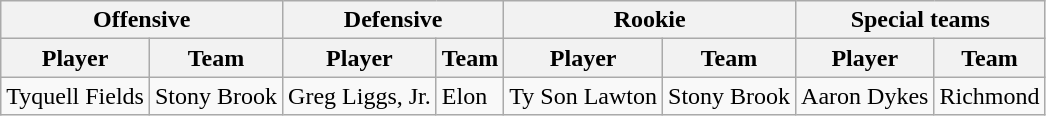<table class="wikitable" border="1">
<tr>
<th colspan="2">Offensive</th>
<th colspan="2">Defensive</th>
<th colspan="2">Rookie</th>
<th colspan="2">Special teams</th>
</tr>
<tr>
<th>Player</th>
<th>Team</th>
<th>Player</th>
<th>Team</th>
<th>Player</th>
<th>Team</th>
<th>Player</th>
<th>Team</th>
</tr>
<tr>
<td>Tyquell Fields</td>
<td>Stony Brook</td>
<td>Greg Liggs, Jr.</td>
<td>Elon</td>
<td>Ty Son Lawton</td>
<td>Stony Brook</td>
<td>Aaron Dykes</td>
<td>Richmond</td>
</tr>
</table>
